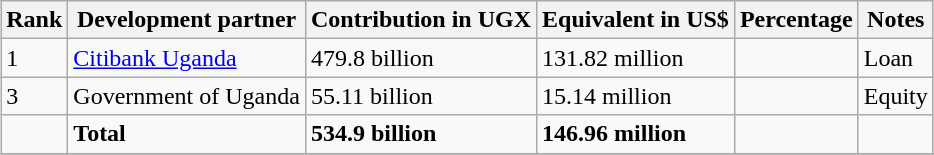<table class="wikitable sortable" style="margin: 0.5em auto">
<tr>
<th>Rank</th>
<th>Development partner</th>
<th>Contribution in UGX</th>
<th>Equivalent in US$</th>
<th>Percentage</th>
<th>Notes</th>
</tr>
<tr>
<td>1</td>
<td><a href='#'>Citibank Uganda</a></td>
<td>479.8 billion</td>
<td>131.82 million</td>
<td></td>
<td>Loan</td>
</tr>
<tr>
<td>3</td>
<td>Government of Uganda</td>
<td>55.11 billion</td>
<td>15.14 million</td>
<td></td>
<td>Equity</td>
</tr>
<tr>
<td></td>
<td><strong>Total</strong></td>
<td><strong>534.9 billion  </strong></td>
<td><strong>146.96 million</strong></td>
<td><strong></strong></td>
<td></td>
</tr>
<tr>
</tr>
</table>
